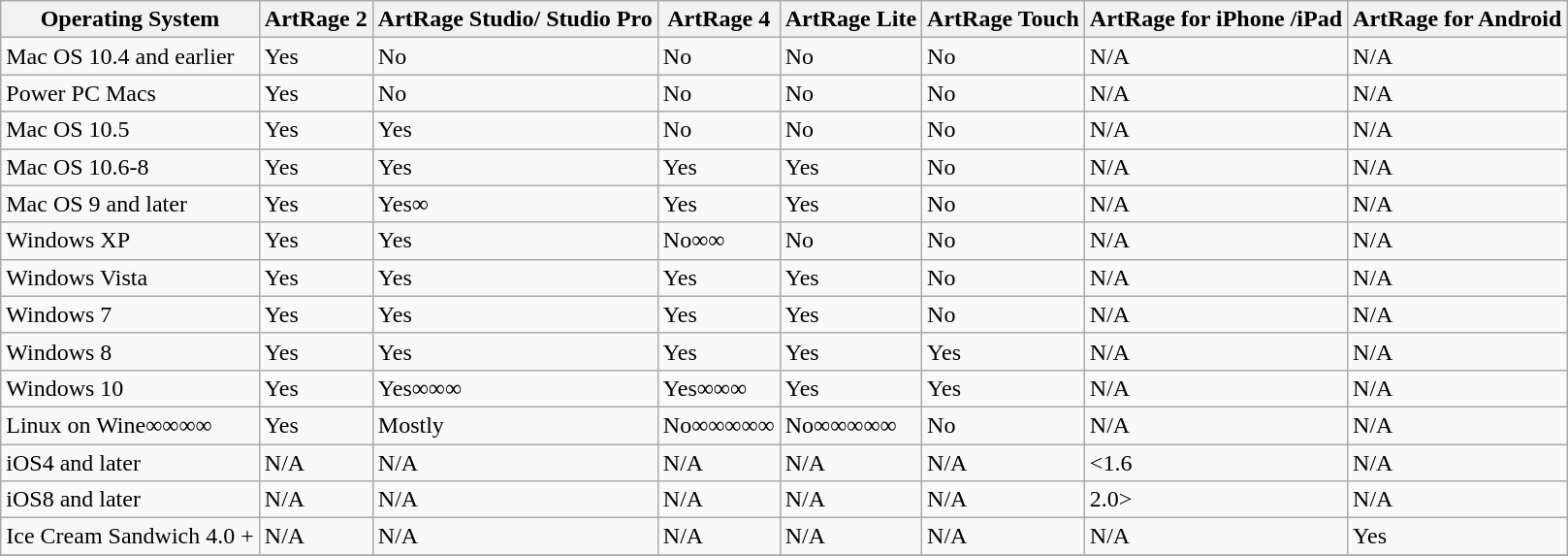<table class="wikitable sortable">
<tr>
<th>Operating System</th>
<th>ArtRage 2</th>
<th>ArtRage Studio/ Studio Pro</th>
<th>ArtRage 4</th>
<th>ArtRage Lite</th>
<th>ArtRage Touch</th>
<th>ArtRage for iPhone /iPad</th>
<th>ArtRage for Android</th>
</tr>
<tr>
<td>Mac OS 10.4 and earlier</td>
<td>Yes</td>
<td>No</td>
<td>No</td>
<td>No</td>
<td>No</td>
<td>N/A</td>
<td>N/A</td>
</tr>
<tr>
<td>Power PC Macs</td>
<td>Yes</td>
<td>No</td>
<td>No</td>
<td>No</td>
<td>No</td>
<td>N/A</td>
<td>N/A</td>
</tr>
<tr>
<td>Mac OS 10.5</td>
<td>Yes</td>
<td>Yes</td>
<td>No</td>
<td>No</td>
<td>No</td>
<td>N/A</td>
<td>N/A</td>
</tr>
<tr>
<td>Mac OS 10.6-8</td>
<td>Yes</td>
<td>Yes</td>
<td>Yes</td>
<td>Yes</td>
<td>No</td>
<td>N/A</td>
<td>N/A</td>
</tr>
<tr>
<td>Mac OS 9 and later</td>
<td>Yes</td>
<td>Yes∞</td>
<td>Yes</td>
<td>Yes</td>
<td>No</td>
<td>N/A</td>
<td>N/A</td>
</tr>
<tr>
<td>Windows XP</td>
<td>Yes</td>
<td>Yes</td>
<td>No∞∞</td>
<td>No</td>
<td>No</td>
<td>N/A</td>
<td>N/A</td>
</tr>
<tr>
<td>Windows Vista</td>
<td>Yes</td>
<td>Yes</td>
<td>Yes</td>
<td>Yes</td>
<td>No</td>
<td>N/A</td>
<td>N/A</td>
</tr>
<tr>
<td>Windows 7</td>
<td>Yes</td>
<td>Yes</td>
<td>Yes</td>
<td>Yes</td>
<td>No</td>
<td>N/A</td>
<td>N/A</td>
</tr>
<tr>
<td>Windows 8</td>
<td>Yes</td>
<td>Yes</td>
<td>Yes</td>
<td>Yes</td>
<td>Yes</td>
<td>N/A</td>
<td>N/A</td>
</tr>
<tr>
<td>Windows 10</td>
<td>Yes</td>
<td>Yes∞∞∞</td>
<td>Yes∞∞∞</td>
<td>Yes</td>
<td>Yes</td>
<td>N/A</td>
<td>N/A</td>
</tr>
<tr>
<td>Linux on Wine∞∞∞∞</td>
<td>Yes</td>
<td>Mostly</td>
<td>No∞∞∞∞∞</td>
<td>No∞∞∞∞∞</td>
<td>No</td>
<td>N/A</td>
<td>N/A</td>
</tr>
<tr>
<td>iOS4 and later</td>
<td>N/A</td>
<td>N/A</td>
<td>N/A</td>
<td>N/A</td>
<td>N/A</td>
<td><1.6</td>
<td>N/A</td>
</tr>
<tr>
<td>iOS8 and later</td>
<td>N/A</td>
<td>N/A</td>
<td>N/A</td>
<td>N/A</td>
<td>N/A</td>
<td>2.0></td>
<td>N/A</td>
</tr>
<tr>
<td>Ice Cream Sandwich 4.0 +</td>
<td>N/A</td>
<td>N/A</td>
<td>N/A</td>
<td>N/A</td>
<td>N/A</td>
<td>N/A</td>
<td>Yes</td>
</tr>
<tr>
</tr>
</table>
